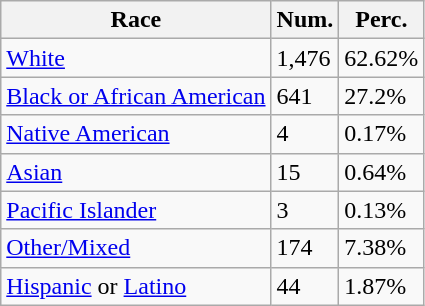<table class="wikitable">
<tr>
<th>Race</th>
<th>Num.</th>
<th>Perc.</th>
</tr>
<tr>
<td><a href='#'>White</a></td>
<td>1,476</td>
<td>62.62%</td>
</tr>
<tr>
<td><a href='#'>Black or African American</a></td>
<td>641</td>
<td>27.2%</td>
</tr>
<tr>
<td><a href='#'>Native American</a></td>
<td>4</td>
<td>0.17%</td>
</tr>
<tr>
<td><a href='#'>Asian</a></td>
<td>15</td>
<td>0.64%</td>
</tr>
<tr>
<td><a href='#'>Pacific Islander</a></td>
<td>3</td>
<td>0.13%</td>
</tr>
<tr>
<td><a href='#'>Other/Mixed</a></td>
<td>174</td>
<td>7.38%</td>
</tr>
<tr>
<td><a href='#'>Hispanic</a> or <a href='#'>Latino</a></td>
<td>44</td>
<td>1.87%</td>
</tr>
</table>
